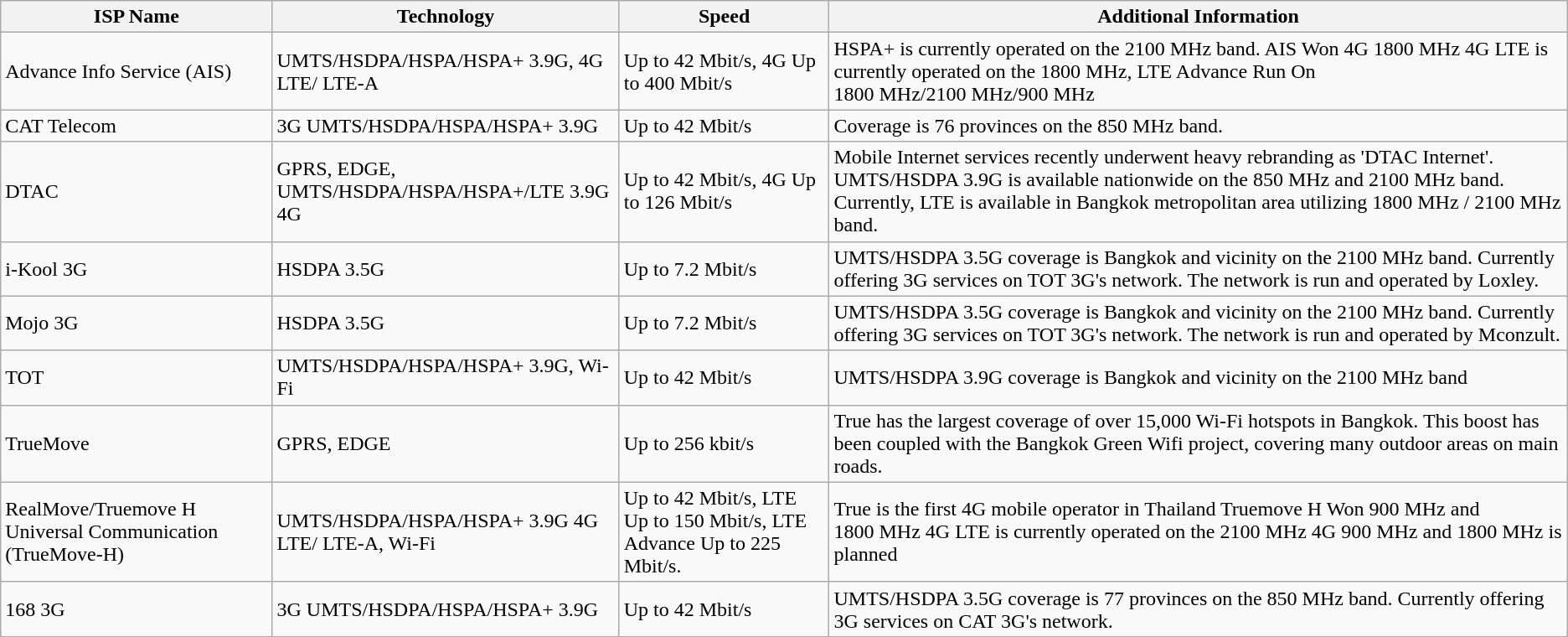<table class="wikitable sortable">
<tr>
<th>ISP Name</th>
<th>Technology</th>
<th>Speed</th>
<th>Additional Information</th>
</tr>
<tr>
<td>Advance Info Service (AIS)</td>
<td>UMTS/HSDPA/HSPA/HSPA+ 3.9G, 4G  LTE/ LTE-A</td>
<td>Up to 42 Mbit/s, 4G Up to 400 Mbit/s</td>
<td>HSPA+ is currently operated on the 2100 MHz band. AIS Won 4G 1800 MHz 4G LTE is currently operated on the 1800 MHz, LTE Advance Run On 1800 MHz/2100 MHz/900 MHz</td>
</tr>
<tr>
<td>CAT Telecom</td>
<td>3G UMTS/HSDPA/HSPA/HSPA+ 3.9G</td>
<td>Up to 42 Mbit/s</td>
<td>Coverage is 76 provinces on the 850 MHz band.</td>
</tr>
<tr>
<td>DTAC</td>
<td>GPRS, EDGE, UMTS/HSDPA/HSPA/HSPA+/LTE 3.9G 4G</td>
<td>Up to 42 Mbit/s, 4G Up to 126 Mbit/s</td>
<td>Mobile Internet services recently underwent heavy rebranding as 'DTAC Internet'. UMTS/HSDPA 3.9G is available nationwide on the 850 MHz and 2100 MHz band. Currently, LTE is available in Bangkok metropolitan area utilizing 1800 MHz / 2100 MHz band.</td>
</tr>
<tr>
<td>i-Kool 3G</td>
<td>HSDPA 3.5G</td>
<td>Up to 7.2 Mbit/s</td>
<td>UMTS/HSDPA 3.5G coverage is Bangkok and vicinity on the 2100 MHz band. Currently offering 3G services on TOT 3G's network. The network is run and operated by Loxley.</td>
</tr>
<tr>
<td>Mojo 3G</td>
<td>HSDPA 3.5G</td>
<td>Up to 7.2 Mbit/s</td>
<td>UMTS/HSDPA 3.5G coverage is Bangkok and vicinity on the 2100 MHz band. Currently offering 3G services on TOT 3G's network. The network is run and operated by Mconzult.</td>
</tr>
<tr>
<td>TOT</td>
<td>UMTS/HSDPA/HSPA/HSPA+ 3.9G, Wi-Fi</td>
<td>Up to 42 Mbit/s</td>
<td>UMTS/HSDPA 3.9G coverage is Bangkok and vicinity on the 2100 MHz band</td>
</tr>
<tr>
<td>TrueMove</td>
<td>GPRS, EDGE</td>
<td>Up to 256 kbit/s</td>
<td>True has the largest coverage of over 15,000 Wi-Fi hotspots in Bangkok. This boost has been coupled with the Bangkok Green Wifi project, covering many outdoor areas on main roads.</td>
</tr>
<tr>
<td>RealMove/Truemove H Universal Communication (TrueMove-H)</td>
<td>UMTS/HSDPA/HSPA/HSPA+ 3.9G 4G LTE/ LTE-A, Wi-Fi</td>
<td>Up to 42 Mbit/s, LTE Up to 150 Mbit/s, LTE Advance Up to 225 Mbit/s.</td>
<td>True is the first 4G mobile operator in Thailand  Truemove H Won 900 MHz and 1800 MHz 4G LTE is currently operated on the 2100 MHz 4G 900 MHz and 1800 MHz is planned</td>
</tr>
<tr>
<td>168 3G</td>
<td>3G UMTS/HSDPA/HSPA/HSPA+ 3.9G</td>
<td>Up to 42 Mbit/s</td>
<td>UMTS/HSDPA 3.5G coverage is 77 provinces on the 850 MHz band. Currently offering 3G services on CAT 3G's network.</td>
</tr>
</table>
